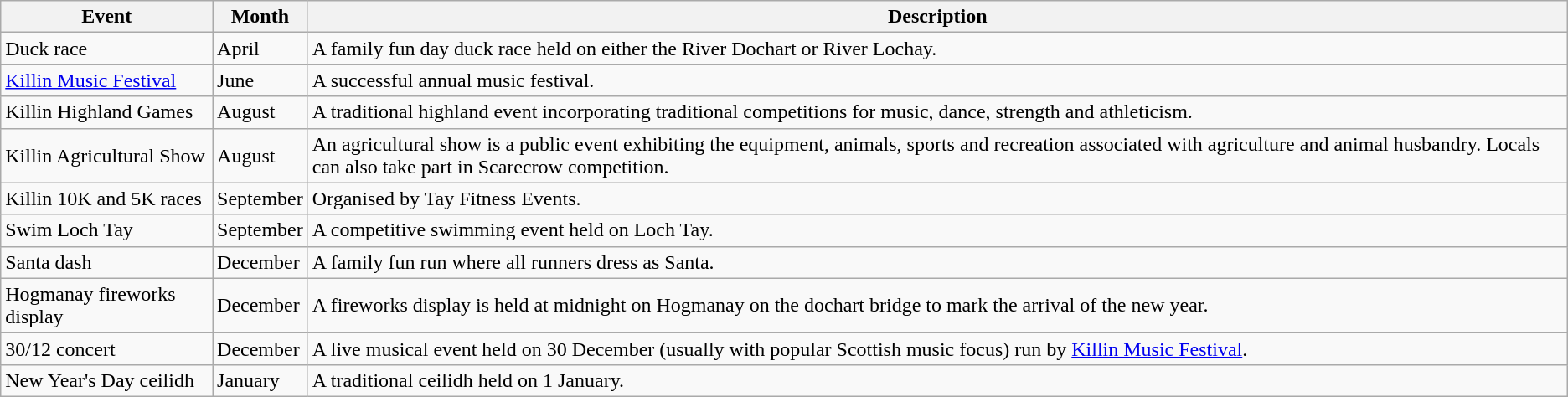<table class="wikitable">
<tr>
<th>Event</th>
<th>Month</th>
<th>Description</th>
</tr>
<tr>
<td>Duck race</td>
<td>April</td>
<td>A family fun day duck race held on either the River Dochart or River Lochay.</td>
</tr>
<tr>
<td><a href='#'>Killin Music Festival</a></td>
<td>June</td>
<td>A successful annual music festival.</td>
</tr>
<tr>
<td>Killin Highland Games</td>
<td>August</td>
<td>A traditional highland event incorporating traditional competitions for music, dance, strength and athleticism.</td>
</tr>
<tr>
<td>Killin Agricultural Show</td>
<td>August</td>
<td>An agricultural show is a public event exhibiting the equipment, animals, sports and recreation associated with agriculture and animal husbandry. Locals can also take part in Scarecrow competition.</td>
</tr>
<tr>
<td>Killin 10K and 5K races</td>
<td>September</td>
<td>Organised by Tay Fitness Events.</td>
</tr>
<tr>
<td>Swim Loch Tay</td>
<td>September</td>
<td>A competitive swimming event held on Loch Tay.</td>
</tr>
<tr>
<td>Santa dash</td>
<td>December</td>
<td>A family fun run where all runners dress as Santa.</td>
</tr>
<tr>
<td>Hogmanay fireworks display</td>
<td>December</td>
<td>A fireworks display is held at midnight on Hogmanay on the dochart bridge to mark the arrival of the new year.</td>
</tr>
<tr>
<td>30/12 concert</td>
<td>December</td>
<td>A live musical event held on 30 December (usually with popular Scottish music focus) run by <a href='#'>Killin Music Festival</a>.</td>
</tr>
<tr>
<td>New Year's Day ceilidh</td>
<td>January</td>
<td>A traditional ceilidh held on 1 January.</td>
</tr>
</table>
